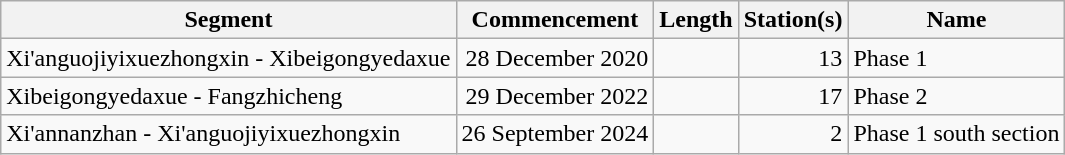<table class="wikitable" style="border-collapse: collapse; text-align: right;">
<tr>
<th>Segment</th>
<th>Commencement</th>
<th>Length</th>
<th>Station(s)</th>
<th>Name</th>
</tr>
<tr>
<td style="text-align: left;">Xi'anguojiyixuezhongxin - Xibeigongyedaxue</td>
<td>28 December 2020</td>
<td></td>
<td>13</td>
<td style="text-align: left;">Phase 1</td>
</tr>
<tr>
<td style="text-align: left;">Xibeigongyedaxue - Fangzhicheng</td>
<td>29 December 2022</td>
<td></td>
<td>17</td>
<td style="text-align: left;">Phase 2</td>
</tr>
<tr>
<td style="text-align: left;">Xi'annanzhan - Xi'anguojiyixuezhongxin</td>
<td>26 September 2024</td>
<td></td>
<td>2</td>
<td>Phase 1 south section</td>
</tr>
</table>
